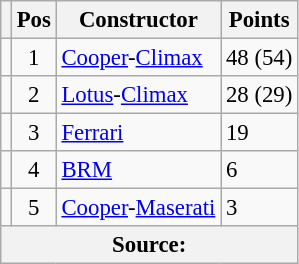<table class="wikitable" style="font-size: 95%;">
<tr>
<th></th>
<th>Pos</th>
<th>Constructor</th>
<th>Points</th>
</tr>
<tr>
<td align="left"></td>
<td align="center">1</td>
<td> <a href='#'>Cooper</a>-<a href='#'>Climax</a></td>
<td align=left>48 (54)</td>
</tr>
<tr>
<td align="left"></td>
<td align="center">2</td>
<td> <a href='#'>Lotus</a>-<a href='#'>Climax</a></td>
<td align=left>28 (29)</td>
</tr>
<tr>
<td align="left"></td>
<td align="center">3</td>
<td> <a href='#'>Ferrari</a></td>
<td align=left>19</td>
</tr>
<tr>
<td align="left"></td>
<td align="center">4</td>
<td> <a href='#'>BRM</a></td>
<td align=left>6</td>
</tr>
<tr>
<td align="left"></td>
<td align="center">5</td>
<td> <a href='#'>Cooper</a>-<a href='#'>Maserati</a></td>
<td align=left>3</td>
</tr>
<tr>
<th colspan=4>Source: </th>
</tr>
</table>
